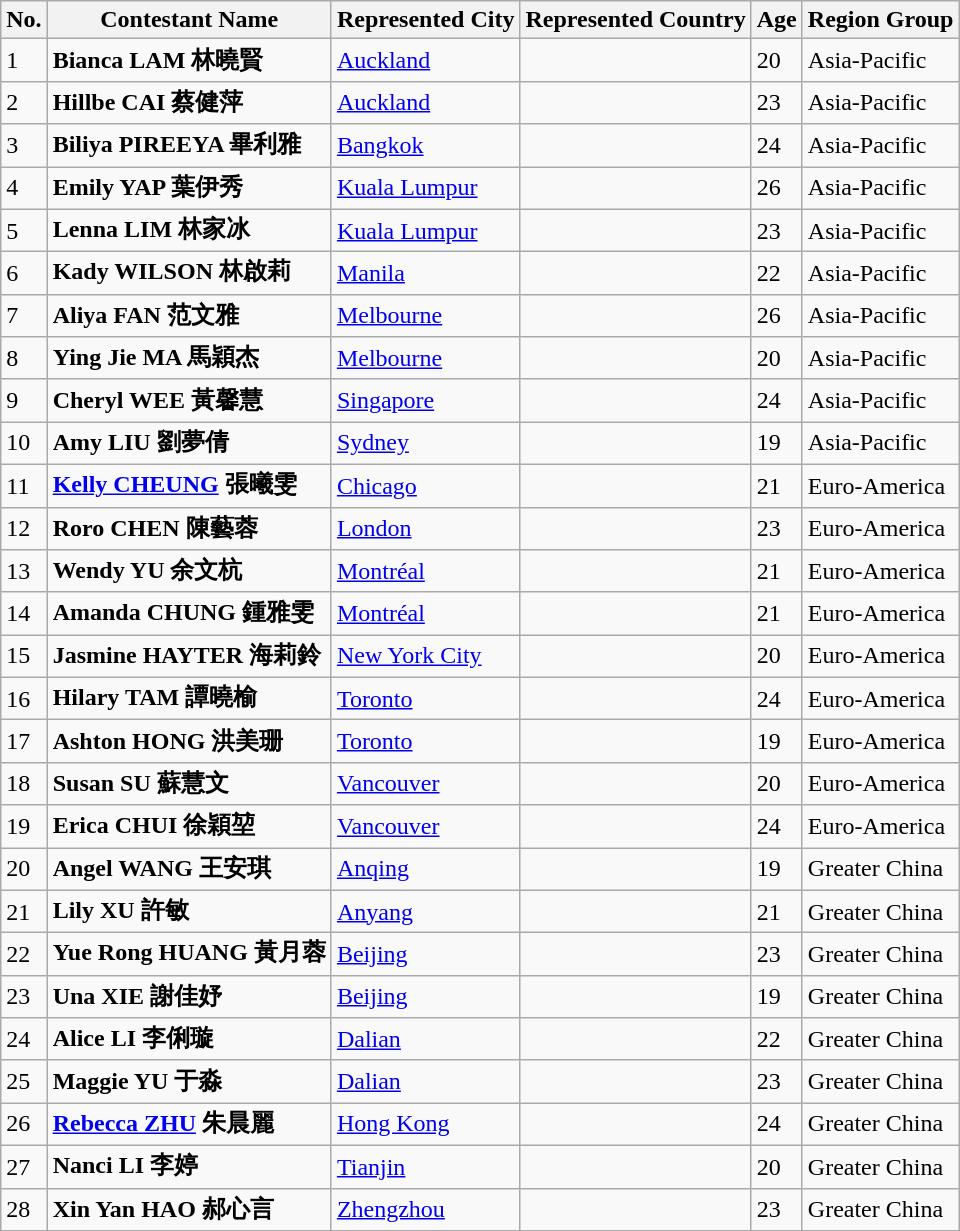<table class="sortable wikitable">
<tr>
<th>No.</th>
<th>Contestant Name</th>
<th>Represented City</th>
<th>Represented Country</th>
<th>Age</th>
<th>Region Group</th>
</tr>
<tr>
<td>1</td>
<td><strong>Bianca LAM 林曉賢</strong></td>
<td><a href='#'>Auckland</a></td>
<td></td>
<td>20</td>
<td>Asia-Pacific</td>
</tr>
<tr>
<td>2</td>
<td><strong>Hillbe CAI 蔡健萍</strong></td>
<td><a href='#'>Auckland</a></td>
<td></td>
<td>23</td>
<td>Asia-Pacific</td>
</tr>
<tr>
<td>3</td>
<td><strong>Biliya PIREEYA 畢利雅</strong></td>
<td><a href='#'>Bangkok</a></td>
<td></td>
<td>24</td>
<td>Asia-Pacific</td>
</tr>
<tr>
<td>4</td>
<td><strong>Emily YAP 葉伊秀</strong></td>
<td><a href='#'>Kuala Lumpur</a></td>
<td></td>
<td>26</td>
<td>Asia-Pacific</td>
</tr>
<tr>
<td>5</td>
<td><strong>Lenna LIM 林家冰</strong></td>
<td><a href='#'>Kuala Lumpur</a></td>
<td></td>
<td>23</td>
<td>Asia-Pacific</td>
</tr>
<tr>
<td>6</td>
<td><strong>Kady WILSON 林啟莉</strong></td>
<td><a href='#'>Manila</a></td>
<td></td>
<td>22</td>
<td>Asia-Pacific</td>
</tr>
<tr>
<td>7</td>
<td><strong>Aliya FAN 范文雅</strong></td>
<td><a href='#'>Melbourne</a></td>
<td></td>
<td>26</td>
<td>Asia-Pacific</td>
</tr>
<tr>
<td>8</td>
<td><strong>Ying Jie MA 馬穎杰</strong></td>
<td><a href='#'>Melbourne</a></td>
<td></td>
<td>20</td>
<td>Asia-Pacific</td>
</tr>
<tr>
<td>9</td>
<td><strong>Cheryl WEE 黃馨慧</strong></td>
<td><a href='#'>Singapore</a></td>
<td></td>
<td>24</td>
<td>Asia-Pacific</td>
</tr>
<tr>
<td>10</td>
<td><strong>Amy LIU 劉夢倩</strong></td>
<td><a href='#'>Sydney</a></td>
<td></td>
<td>19</td>
<td>Asia-Pacific</td>
</tr>
<tr>
<td>11</td>
<td><strong><a href='#'>Kelly CHEUNG</a> 張曦雯</strong></td>
<td><a href='#'>Chicago</a></td>
<td></td>
<td>21</td>
<td>Euro-America</td>
</tr>
<tr>
<td>12</td>
<td><strong>Roro CHEN 陳藝蓉</strong></td>
<td><a href='#'>London</a></td>
<td></td>
<td>23</td>
<td>Euro-America</td>
</tr>
<tr>
<td>13</td>
<td><strong>Wendy YU 余文杭</strong></td>
<td><a href='#'>Montréal</a></td>
<td></td>
<td>21</td>
<td>Euro-America</td>
</tr>
<tr>
<td>14</td>
<td><strong>Amanda CHUNG 鍾雅雯</strong></td>
<td><a href='#'>Montréal</a></td>
<td></td>
<td>21</td>
<td>Euro-America</td>
</tr>
<tr>
<td>15</td>
<td><strong>Jasmine HAYTER 海莉鈴</strong></td>
<td><a href='#'>New York City</a></td>
<td></td>
<td>20</td>
<td>Euro-America</td>
</tr>
<tr>
<td>16</td>
<td><strong>Hilary TAM 譚曉榆</strong></td>
<td><a href='#'>Toronto</a></td>
<td></td>
<td>24</td>
<td>Euro-America</td>
</tr>
<tr>
<td>17</td>
<td><strong>Ashton HONG 洪美珊</strong></td>
<td><a href='#'>Toronto</a></td>
<td></td>
<td>19</td>
<td>Euro-America</td>
</tr>
<tr>
<td>18</td>
<td><strong>Susan SU 蘇慧文</strong></td>
<td><a href='#'>Vancouver</a></td>
<td></td>
<td>20</td>
<td>Euro-America</td>
</tr>
<tr>
<td>19</td>
<td><strong>Erica CHUI 徐穎堃</strong></td>
<td><a href='#'>Vancouver</a></td>
<td></td>
<td>24</td>
<td>Euro-America</td>
</tr>
<tr>
<td>20</td>
<td><strong>Angel WANG 王安琪</strong></td>
<td><a href='#'>Anqing</a></td>
<td></td>
<td>19</td>
<td>Greater China</td>
</tr>
<tr>
<td>21</td>
<td><strong>Lily XU 許敏</strong></td>
<td><a href='#'>Anyang</a></td>
<td></td>
<td>21</td>
<td>Greater China</td>
</tr>
<tr>
<td>22</td>
<td><strong>Yue Rong HUANG 黃月蓉</strong></td>
<td><a href='#'>Beijing</a></td>
<td></td>
<td>23</td>
<td>Greater China</td>
</tr>
<tr>
<td>23</td>
<td><strong>Una XIE 謝佳妤</strong></td>
<td><a href='#'>Beijing</a></td>
<td></td>
<td>19</td>
<td>Greater China</td>
</tr>
<tr>
<td>24</td>
<td><strong>Alice LI 李俐璇</strong></td>
<td><a href='#'>Dalian</a></td>
<td></td>
<td>22</td>
<td>Greater China</td>
</tr>
<tr>
<td>25</td>
<td><strong>Maggie YU 于淼</strong></td>
<td><a href='#'>Dalian</a></td>
<td></td>
<td>23</td>
<td>Greater China</td>
</tr>
<tr>
<td>26</td>
<td><strong><a href='#'>Rebecca ZHU</a> 朱晨麗</strong></td>
<td><a href='#'>Hong Kong</a></td>
<td></td>
<td>24</td>
<td>Greater China</td>
</tr>
<tr>
<td>27</td>
<td><strong>Nanci LI 李婷</strong></td>
<td><a href='#'>Tianjin</a></td>
<td></td>
<td>20</td>
<td>Greater China</td>
</tr>
<tr>
<td>28</td>
<td><strong>Xin Yan HAO 郝心言</strong></td>
<td><a href='#'>Zhengzhou</a></td>
<td></td>
<td>23</td>
<td>Greater China</td>
</tr>
</table>
